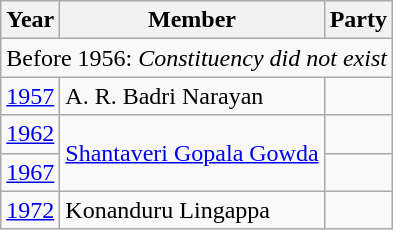<table class="wikitable sortable">
<tr>
<th>Year</th>
<th>Member</th>
<th colspan="2">Party</th>
</tr>
<tr>
<td colspan=4>Before 1956: <em>Constituency did not exist</em></td>
</tr>
<tr>
<td><a href='#'>1957</a></td>
<td>A. R. Badri Narayan</td>
<td></td>
</tr>
<tr>
<td><a href='#'>1962</a></td>
<td rowspan="2"><a href='#'>Shantaveri Gopala Gowda</a></td>
<td></td>
</tr>
<tr>
<td><a href='#'>1967</a></td>
<td></td>
</tr>
<tr>
<td><a href='#'>1972</a></td>
<td>Konanduru Lingappa</td>
<td></td>
</tr>
</table>
